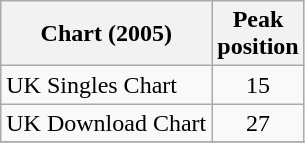<table class="wikitable sortable">
<tr>
<th>Chart (2005)</th>
<th>Peak<br>position</th>
</tr>
<tr>
<td align="left">UK Singles Chart</td>
<td align="center">15</td>
</tr>
<tr>
<td align="left">UK Download Chart</td>
<td align="center">27</td>
</tr>
<tr>
</tr>
</table>
